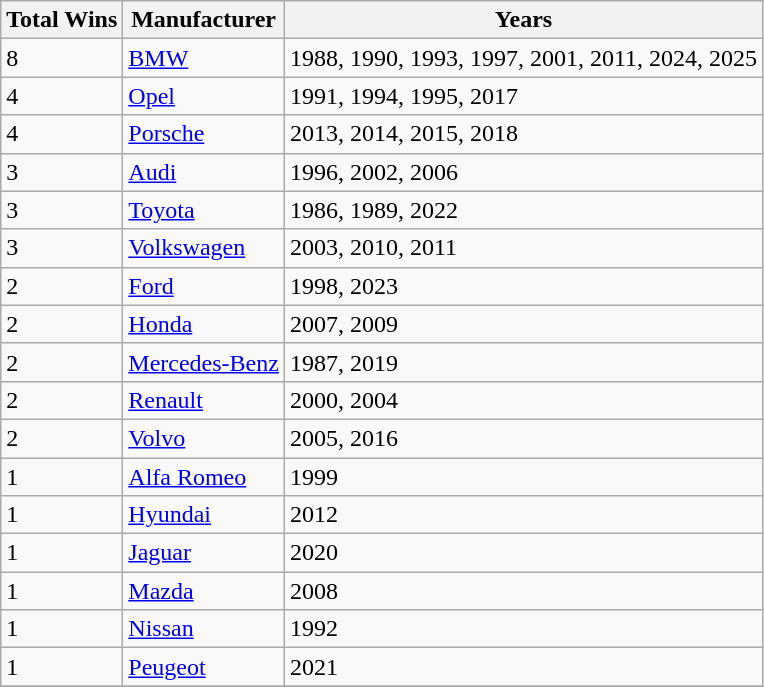<table class="wikitable sortable">
<tr>
<th>Total Wins</th>
<th>Manufacturer</th>
<th>Years</th>
</tr>
<tr>
<td>8</td>
<td><a href='#'>BMW</a></td>
<td>1988, 1990, 1993, 1997, 2001, 2011, 2024, 2025</td>
</tr>
<tr>
<td>4</td>
<td><a href='#'>Opel</a></td>
<td>1991, 1994, 1995, 2017</td>
</tr>
<tr>
<td>4</td>
<td><a href='#'>Porsche</a></td>
<td>2013, 2014, 2015, 2018</td>
</tr>
<tr>
<td>3</td>
<td><a href='#'>Audi</a></td>
<td>1996, 2002, 2006</td>
</tr>
<tr>
<td>3</td>
<td><a href='#'>Toyota</a></td>
<td>1986, 1989, 2022</td>
</tr>
<tr>
<td>3</td>
<td><a href='#'>Volkswagen</a></td>
<td>2003, 2010, 2011</td>
</tr>
<tr>
<td>2</td>
<td><a href='#'>Ford</a></td>
<td>1998, 2023</td>
</tr>
<tr>
<td>2</td>
<td><a href='#'>Honda</a></td>
<td>2007, 2009</td>
</tr>
<tr>
<td>2</td>
<td><a href='#'>Mercedes-Benz</a></td>
<td>1987, 2019</td>
</tr>
<tr>
<td>2</td>
<td><a href='#'>Renault</a></td>
<td>2000, 2004</td>
</tr>
<tr>
<td>2</td>
<td><a href='#'>Volvo</a></td>
<td>2005, 2016</td>
</tr>
<tr>
<td>1</td>
<td><a href='#'>Alfa Romeo</a></td>
<td>1999</td>
</tr>
<tr>
<td>1</td>
<td><a href='#'>Hyundai</a></td>
<td>2012</td>
</tr>
<tr>
<td>1</td>
<td><a href='#'>Jaguar</a></td>
<td>2020</td>
</tr>
<tr>
<td>1</td>
<td><a href='#'>Mazda</a></td>
<td>2008</td>
</tr>
<tr>
<td>1</td>
<td><a href='#'>Nissan</a></td>
<td>1992</td>
</tr>
<tr>
<td>1</td>
<td><a href='#'>Peugeot</a></td>
<td>2021</td>
</tr>
<tr>
</tr>
</table>
